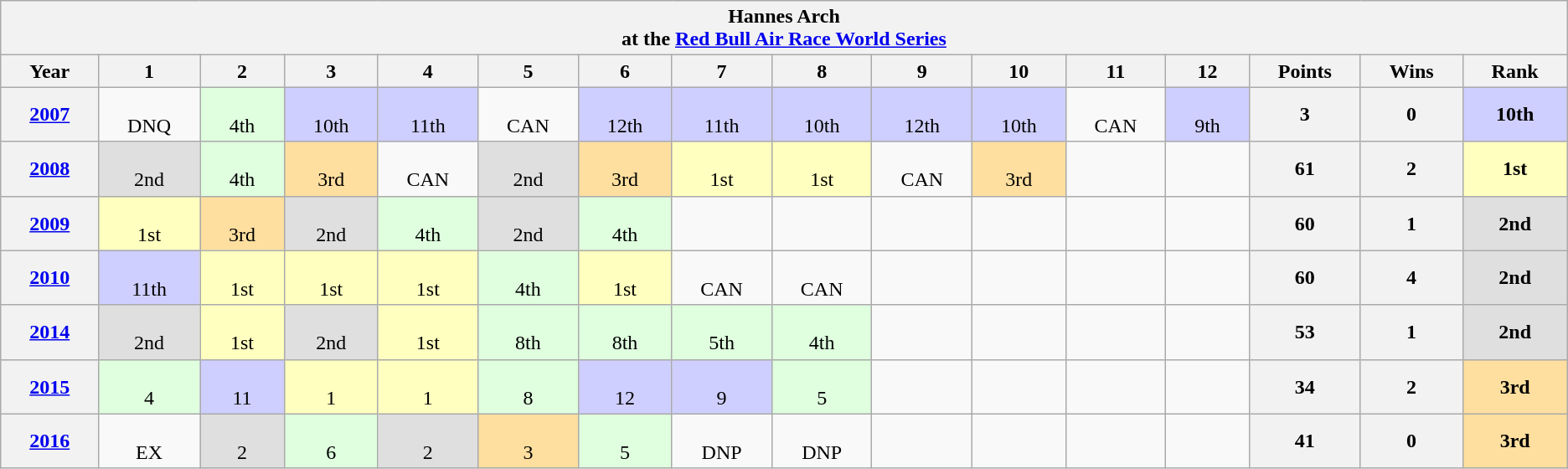<table class="wikitable">
<tr>
<th colspan=16 align=center> Hannes Arch<br>at the <a href='#'>Red Bull Air Race World Series</a></th>
</tr>
<tr>
<th width="2%">Year</th>
<th width="2%">1</th>
<th width="2%">2</th>
<th width="2%">3</th>
<th width="2%">4</th>
<th width="2%">5</th>
<th width="2%">6</th>
<th width="2%">7</th>
<th width="2%">8</th>
<th width="2%">9</th>
<th width="2%">10</th>
<th width="2%">11</th>
<th width="2%">12</th>
<th width="2%">Points</th>
<th width="2%">Wins</th>
<th width="2%">Rank</th>
</tr>
<tr align=center>
<th><a href='#'>2007</a></th>
<td><br>DNQ</td>
<td style="background:#dfffdf;"><br>4th</td>
<td style="background:#cfcfff;"><br>10th</td>
<td style="background:#cfcfff;"><br>11th</td>
<td><br>CAN</td>
<td style="background:#cfcfff;"><br>12th</td>
<td style="background:#cfcfff;"><br>11th</td>
<td style="background:#cfcfff;"><br>10th</td>
<td style="background:#cfcfff;"><br>12th</td>
<td style="background:#cfcfff;"><br>10th</td>
<td><br>CAN</td>
<td style="background:#cfcfff;"><br>9th</td>
<th>3</th>
<th>0</th>
<td style="background:#cfcfff;"><strong>10th</strong></td>
</tr>
<tr align=center>
<th><a href='#'>2008</a></th>
<td style="background:#dfdfdf;"><br>2nd</td>
<td style="background:#dfffdf;"><br>4th</td>
<td style="background:#ffdf9f;"><br>3rd</td>
<td><br>CAN</td>
<td style="background:#dfdfdf;"><br>2nd</td>
<td style="background:#ffdf9f;"><br>3rd</td>
<td style="background:#ffffbf;"><br>1st</td>
<td style="background:#ffffbf;"><br>1st</td>
<td><br>CAN</td>
<td style="background:#ffdf9f;"><br>3rd</td>
<td></td>
<td></td>
<th>61</th>
<th>2</th>
<td style="background:#ffffbf;" align=center;><strong>1st</strong></td>
</tr>
<tr align=center>
<th><a href='#'>2009</a></th>
<td style="background:#ffffbf;"><br>1st</td>
<td style="background:#ffdf9f;"><br>3rd</td>
<td style="background:#dfdfdf;"><br>2nd</td>
<td style="background:#dfffdf;"><br>4th</td>
<td style="background:#dfdfdf;"><br>2nd</td>
<td style="background:#dfffdf;"><br>4th</td>
<td></td>
<td></td>
<td></td>
<td></td>
<td></td>
<td></td>
<th>60</th>
<th>1</th>
<td style="background:#dfdfdf;" align=center;><strong>2nd</strong></td>
</tr>
<tr align=center>
<th><a href='#'>2010</a></th>
<td style="background:#cfcfff;"><br>11th</td>
<td style="background:#ffffbf;"><br>1st</td>
<td style="background:#ffffbf;"><br>1st</td>
<td style="background:#ffffbf;"><br>1st</td>
<td style="background:#dfffdf;"><br>4th</td>
<td style="background:#ffffbf;"><br>1st</td>
<td><br>CAN</td>
<td><br>CAN</td>
<td></td>
<td></td>
<td></td>
<td></td>
<th>60</th>
<th>4</th>
<td style="background:#dfdfdf;"><strong>2nd</strong></td>
</tr>
<tr align=center>
<th><a href='#'>2014</a></th>
<td style="background:#dfdfdf;"><br>2nd</td>
<td style="background:#ffffbf;"><br>1st</td>
<td style="background:#dfdfdf;"><br>2nd</td>
<td style="background:#ffffbf;"><br>1st</td>
<td style="background:#dfffdf;"><br>8th</td>
<td style="background:#dfffdf;"><br>8th</td>
<td style="background:#dfffdf;"><br>5th</td>
<td style="background:#dfffdf;"><br>4th</td>
<td></td>
<td></td>
<td></td>
<td></td>
<th>53</th>
<th>1</th>
<td style="background:#dfdfdf;"><strong>2nd</strong></td>
</tr>
<tr align=center>
<th><a href='#'>2015</a></th>
<td style="background:#dfffdf;"><br>4</td>
<td style="background:#cfcfff;"><br>11</td>
<td style="background:#ffffbf;"><br>1</td>
<td style="background:#ffffbf;"><br>1</td>
<td style="background:#dfffdf;"><br>8</td>
<td style="background:#cfcfff;"><br>12</td>
<td style="background:#cfcfff;"><br>9</td>
<td style="background:#dfffdf;"><br>5</td>
<td></td>
<td></td>
<td></td>
<td></td>
<th>34</th>
<th>2</th>
<td style="background:#ffdf9f;"><strong>3rd</strong></td>
</tr>
<tr align=center>
<th><a href='#'>2016</a></th>
<td><br>EX</td>
<td style="background:#dfdfdf;"><br>2</td>
<td style="background:#dfffdf;"><br>6</td>
<td style="background:#dfdfdf;"><br>2</td>
<td style="background:#ffdf9f;"><br>3</td>
<td style="background:#dfffdf;"><br>5</td>
<td><br>DNP</td>
<td><br>DNP</td>
<td></td>
<td></td>
<td></td>
<td></td>
<th>41</th>
<th>0</th>
<td style="background:#ffdf9f;"><strong>3rd</strong></td>
</tr>
</table>
